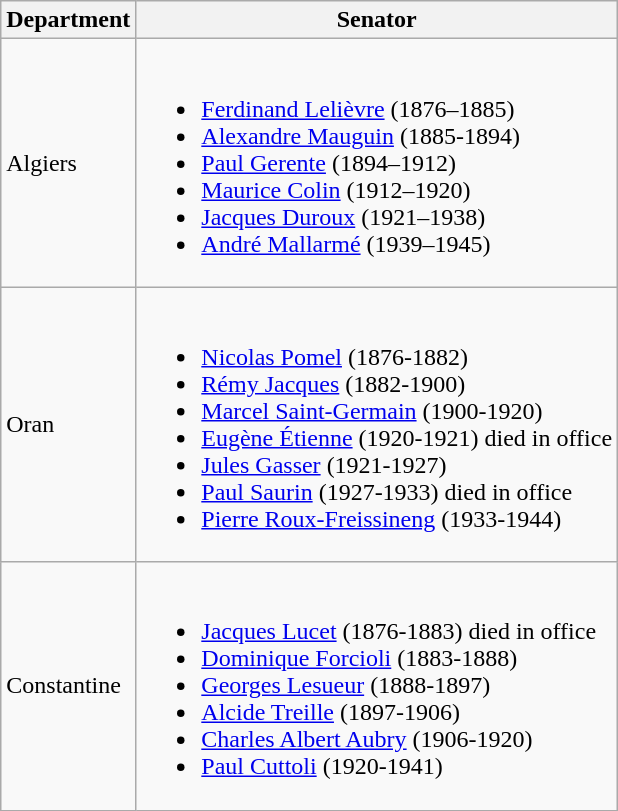<table class=wikitable>
<tr>
<th>Department</th>
<th>Senator</th>
</tr>
<tr>
<td>Algiers</td>
<td><br><ul><li><a href='#'>Ferdinand Lelièvre</a> (1876–1885)</li><li><a href='#'>Alexandre Mauguin</a> (1885-1894)</li><li><a href='#'>Paul Gerente</a> (1894–1912)</li><li><a href='#'>Maurice Colin</a> (1912–1920)</li><li><a href='#'>Jacques Duroux</a> (1921–1938)</li><li><a href='#'>André Mallarmé</a> (1939–1945)</li></ul></td>
</tr>
<tr>
<td>Oran</td>
<td><br><ul><li><a href='#'>Nicolas Pomel</a> (1876-1882)</li><li><a href='#'>Rémy Jacques</a> (1882-1900)</li><li><a href='#'>Marcel Saint-Germain</a> (1900-1920)</li><li><a href='#'>Eugène Étienne</a> (1920-1921) died in office</li><li><a href='#'>Jules Gasser</a> (1921-1927)</li><li><a href='#'>Paul Saurin</a> (1927-1933) died in office</li><li><a href='#'>Pierre Roux-Freissineng</a> (1933-1944)</li></ul></td>
</tr>
<tr>
<td>Constantine</td>
<td><br><ul><li><a href='#'>Jacques Lucet</a> (1876-1883) died in office</li><li><a href='#'>Dominique Forcioli</a> (1883-1888)</li><li><a href='#'>Georges Lesueur</a> (1888-1897)</li><li><a href='#'>Alcide Treille</a> (1897-1906)</li><li><a href='#'>Charles Albert Aubry</a> (1906-1920)</li><li><a href='#'>Paul Cuttoli</a> (1920-1941)</li></ul></td>
</tr>
</table>
